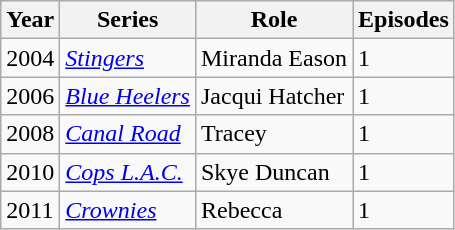<table class="wikitable" style="font-size: 100%;">
<tr>
<th>Year</th>
<th>Series</th>
<th>Role</th>
<th>Episodes</th>
</tr>
<tr>
<td>2004</td>
<td><em><a href='#'>Stingers</a></em></td>
<td>Miranda Eason</td>
<td>1</td>
</tr>
<tr>
<td>2006</td>
<td><em><a href='#'>Blue Heelers</a></em></td>
<td>Jacqui Hatcher</td>
<td>1</td>
</tr>
<tr>
<td>2008</td>
<td><em><a href='#'>Canal Road</a></em></td>
<td>Tracey</td>
<td>1</td>
</tr>
<tr>
<td>2010</td>
<td><em><a href='#'>Cops L.A.C.</a></em></td>
<td>Skye Duncan</td>
<td>1</td>
</tr>
<tr>
<td>2011</td>
<td><em><a href='#'>Crownies</a></em></td>
<td>Rebecca</td>
<td>1</td>
</tr>
</table>
